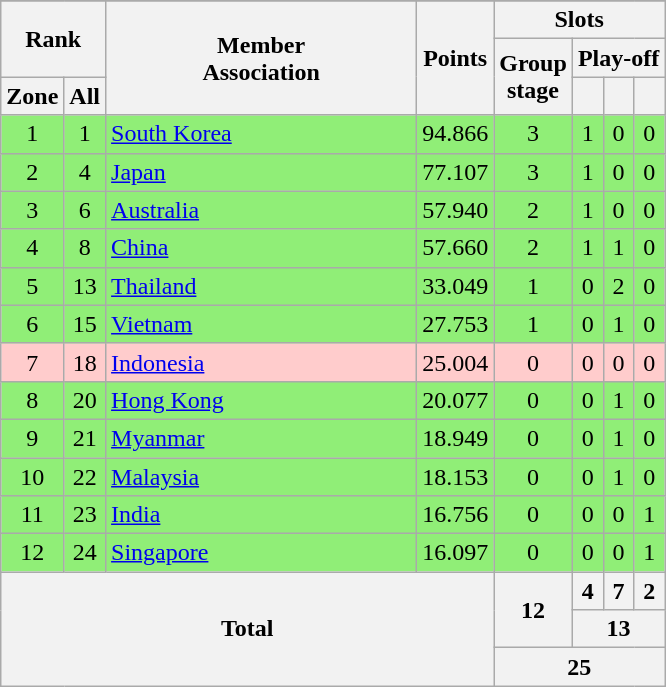<table class="wikitable" style="text-align:center">
<tr>
</tr>
<tr>
<th colspan=2 rowspan=2>Rank</th>
<th rowspan=3 width=200>Member<br>Association</th>
<th rowspan=3>Points</th>
<th colspan=4>Slots</th>
</tr>
<tr>
<th rowspan=2>Group<br>stage</th>
<th colspan=3>Play-off</th>
</tr>
<tr>
<th>Zone</th>
<th>All</th>
<th></th>
<th></th>
<th></th>
</tr>
<tr bgcolor=#90ee77>
<td>1</td>
<td>1</td>
<td align=left> <a href='#'>South Korea</a></td>
<td>94.866</td>
<td>3</td>
<td>1</td>
<td>0</td>
<td>0</td>
</tr>
<tr bgcolor=#90ee77>
<td>2</td>
<td>4</td>
<td align=left> <a href='#'>Japan</a></td>
<td>77.107</td>
<td>3</td>
<td>1</td>
<td>0</td>
<td>0</td>
</tr>
<tr bgcolor=#90ee77>
<td>3</td>
<td>6</td>
<td align=left> <a href='#'>Australia</a></td>
<td>57.940</td>
<td>2</td>
<td>1</td>
<td>0</td>
<td>0</td>
</tr>
<tr bgcolor=#90ee77>
<td>4</td>
<td>8</td>
<td align=left> <a href='#'>China</a></td>
<td>57.660</td>
<td>2</td>
<td>1</td>
<td>1</td>
<td>0</td>
</tr>
<tr bgcolor=#90ee77>
<td>5</td>
<td>13</td>
<td align=left> <a href='#'>Thailand</a></td>
<td>33.049</td>
<td>1</td>
<td>0</td>
<td>2</td>
<td>0</td>
</tr>
<tr bgcolor=#90ee77>
<td>6</td>
<td>15</td>
<td align=left> <a href='#'>Vietnam</a></td>
<td>27.753</td>
<td>1</td>
<td>0</td>
<td>1</td>
<td>0</td>
</tr>
<tr bgcolor=#ffcccc>
<td>7</td>
<td>18</td>
<td align=left> <a href='#'>Indonesia</a></td>
<td>25.004</td>
<td>0</td>
<td>0</td>
<td>0</td>
<td>0</td>
</tr>
<tr bgcolor=#90ee77>
<td>8</td>
<td>20</td>
<td align=left> <a href='#'>Hong Kong</a></td>
<td>20.077</td>
<td>0</td>
<td>0</td>
<td>1</td>
<td>0</td>
</tr>
<tr bgcolor=#90ee77>
<td>9</td>
<td>21</td>
<td align=left> <a href='#'>Myanmar</a></td>
<td>18.949</td>
<td>0</td>
<td>0</td>
<td>1</td>
<td>0</td>
</tr>
<tr bgcolor=#90ee77>
<td>10</td>
<td>22</td>
<td align=left> <a href='#'>Malaysia</a></td>
<td>18.153</td>
<td>0</td>
<td>0</td>
<td>1</td>
<td>0</td>
</tr>
<tr bgcolor=#90ee77>
<td>11</td>
<td>23</td>
<td align=left> <a href='#'>India</a></td>
<td>16.756</td>
<td>0</td>
<td>0</td>
<td>0</td>
<td>1</td>
</tr>
<tr bgcolor=#90ee77>
<td>12</td>
<td>24</td>
<td align=left> <a href='#'>Singapore</a></td>
<td>16.097</td>
<td>0</td>
<td>0</td>
<td>0</td>
<td>1</td>
</tr>
<tr>
<th colspan=4 rowspan=3>Total</th>
<th rowspan=2>12</th>
<th>4</th>
<th>7</th>
<th>2</th>
</tr>
<tr>
<th colspan=3>13</th>
</tr>
<tr>
<th colspan=4>25</th>
</tr>
</table>
